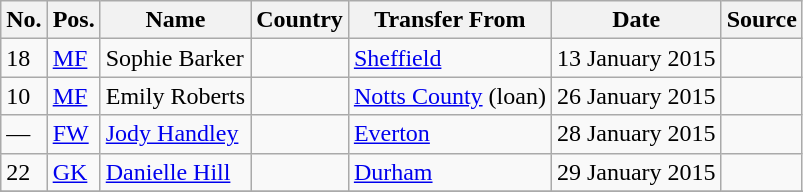<table class="sortable wikitable">
<tr>
<th>No.</th>
<th>Pos.</th>
<th>Name</th>
<th>Country</th>
<th>Transfer From</th>
<th>Date</th>
<th>Source</th>
</tr>
<tr>
<td style="text-align:left;">18</td>
<td><a href='#'>MF</a></td>
<td>Sophie Barker</td>
<td></td>
<td><a href='#'>Sheffield</a></td>
<td>13 January 2015</td>
<td></td>
</tr>
<tr>
<td style="text-align:left;">10</td>
<td><a href='#'>MF</a></td>
<td>Emily Roberts</td>
<td></td>
<td><a href='#'>Notts County</a> (loan)</td>
<td>26 January 2015</td>
<td></td>
</tr>
<tr>
<td style="text-align:left;">—</td>
<td><a href='#'>FW</a></td>
<td><a href='#'>Jody Handley</a></td>
<td></td>
<td><a href='#'>Everton</a></td>
<td>28 January 2015</td>
<td> </td>
</tr>
<tr>
<td style="text-align:left;">22</td>
<td><a href='#'>GK</a></td>
<td><a href='#'>Danielle Hill</a></td>
<td></td>
<td><a href='#'>Durham</a></td>
<td>29 January 2015</td>
<td></td>
</tr>
<tr>
</tr>
<tr class="sortbottom">
</tr>
</table>
